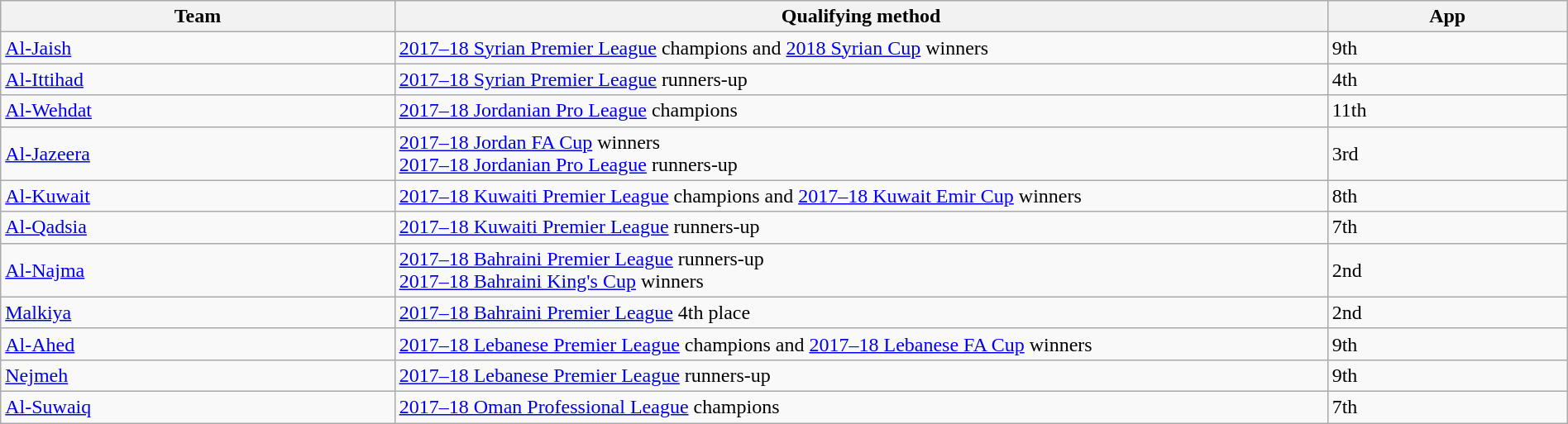<table class="wikitable" style="table-layout:fixed;width:100%;">
<tr>
<th width=25%>Team</th>
<th width=60%>Qualifying method</th>
<th width=15%>App </th>
</tr>
<tr>
<td> <a href='#'>Al-Jaish</a></td>
<td><a href='#'>2017–18 Syrian Premier League</a> champions and <a href='#'>2018 Syrian Cup</a> winners</td>
<td>9th </td>
</tr>
<tr>
<td> <a href='#'>Al-Ittihad</a></td>
<td><a href='#'>2017–18 Syrian Premier League</a> runners-up</td>
<td>4th </td>
</tr>
<tr>
<td> <a href='#'>Al-Wehdat</a></td>
<td><a href='#'>2017–18 Jordanian Pro League</a> champions</td>
<td>11th </td>
</tr>
<tr>
<td> <a href='#'>Al-Jazeera</a></td>
<td><a href='#'>2017–18 Jordan FA Cup</a> winners<br><a href='#'>2017–18 Jordanian Pro League</a> runners-up</td>
<td>3rd </td>
</tr>
<tr>
<td> <a href='#'>Al-Kuwait</a></td>
<td><a href='#'>2017–18 Kuwaiti Premier League</a> champions and <a href='#'>2017–18 Kuwait Emir Cup</a> winners</td>
<td>8th </td>
</tr>
<tr>
<td> <a href='#'>Al-Qadsia</a></td>
<td><a href='#'>2017–18 Kuwaiti Premier League</a> runners-up</td>
<td>7th </td>
</tr>
<tr>
<td> <a href='#'>Al-Najma</a></td>
<td><a href='#'>2017–18 Bahraini Premier League</a> runners-up<br><a href='#'>2017–18 Bahraini King's Cup</a> winners</td>
<td>2nd </td>
</tr>
<tr>
<td> <a href='#'>Malkiya</a></td>
<td><a href='#'>2017–18 Bahraini Premier League</a> 4th place</td>
<td>2nd </td>
</tr>
<tr>
<td> <a href='#'>Al-Ahed</a></td>
<td><a href='#'>2017–18 Lebanese Premier League</a> champions and <a href='#'>2017–18 Lebanese FA Cup</a> winners</td>
<td>9th </td>
</tr>
<tr>
<td> <a href='#'>Nejmeh</a></td>
<td><a href='#'>2017–18 Lebanese Premier League</a> runners-up</td>
<td>9th </td>
</tr>
<tr>
<td> <a href='#'>Al-Suwaiq</a></td>
<td><a href='#'>2017–18 Oman Professional League</a> champions</td>
<td>7th </td>
</tr>
</table>
